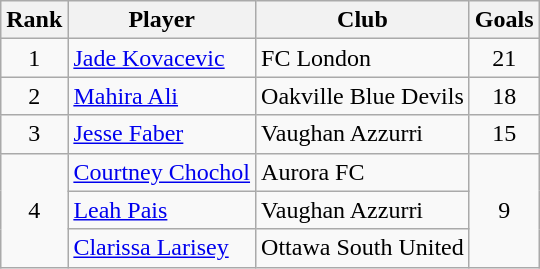<table class="wikitable">
<tr>
<th>Rank</th>
<th>Player</th>
<th>Club</th>
<th>Goals</th>
</tr>
<tr>
<td align=center>1</td>
<td><a href='#'>Jade Kovacevic</a></td>
<td>FC London</td>
<td align=center>21</td>
</tr>
<tr>
<td align=center>2</td>
<td><a href='#'>Mahira Ali</a></td>
<td>Oakville Blue Devils</td>
<td align=center>18</td>
</tr>
<tr>
<td align=center>3</td>
<td><a href='#'>Jesse Faber</a></td>
<td>Vaughan Azzurri</td>
<td align=center>15</td>
</tr>
<tr>
<td rowspan=3 align=center>4</td>
<td><a href='#'>Courtney Chochol</a></td>
<td>Aurora FC</td>
<td rowspan=3 align=center>9</td>
</tr>
<tr>
<td><a href='#'>Leah Pais</a></td>
<td>Vaughan Azzurri</td>
</tr>
<tr>
<td><a href='#'>Clarissa Larisey</a></td>
<td>Ottawa South United</td>
</tr>
</table>
